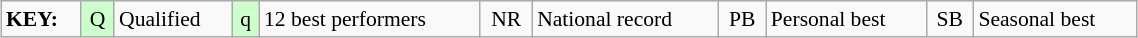<table class="wikitable" style="margin:0.5em auto; font-size:90%;position:relative;" width=60%>
<tr>
<td><strong>KEY:</strong></td>
<td bgcolor=ccffcc align=center>Q</td>
<td>Qualified</td>
<td bgcolor=ccffcc align=center>q</td>
<td>12 best performers</td>
<td align=center>NR</td>
<td>National record</td>
<td align=center>PB</td>
<td>Personal best</td>
<td align=center>SB</td>
<td>Seasonal best</td>
</tr>
</table>
